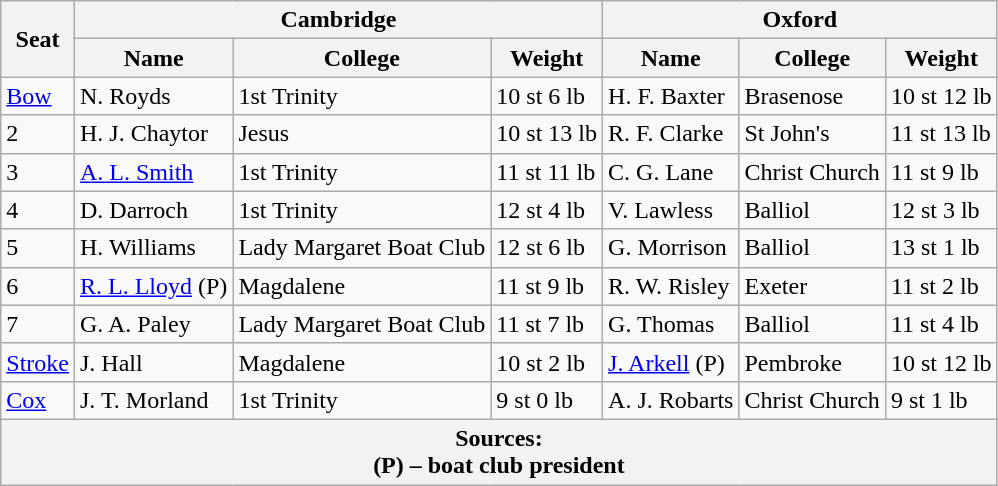<table class=wikitable>
<tr>
<th rowspan="2">Seat</th>
<th colspan="3">Cambridge <br> </th>
<th colspan="3">Oxford <br> </th>
</tr>
<tr>
<th>Name</th>
<th>College</th>
<th>Weight</th>
<th>Name</th>
<th>College</th>
<th>Weight</th>
</tr>
<tr>
<td><a href='#'>Bow</a></td>
<td>N. Royds</td>
<td>1st Trinity</td>
<td>10 st 6 lb</td>
<td>H. F. Baxter</td>
<td>Brasenose</td>
<td>10 st 12 lb</td>
</tr>
<tr>
<td>2</td>
<td>H. J. Chaytor</td>
<td>Jesus</td>
<td>10 st 13 lb</td>
<td>R. F. Clarke</td>
<td>St John's</td>
<td>11 st 13 lb</td>
</tr>
<tr>
<td>3</td>
<td><a href='#'>A. L. Smith</a></td>
<td>1st Trinity</td>
<td>11 st 11 lb</td>
<td>C. G. Lane</td>
<td>Christ Church</td>
<td>11 st 9 lb</td>
</tr>
<tr>
<td>4</td>
<td>D. Darroch</td>
<td>1st Trinity</td>
<td>12 st 4 lb</td>
<td>V. Lawless</td>
<td>Balliol</td>
<td>12 st 3 lb</td>
</tr>
<tr>
<td>5</td>
<td>H. Williams</td>
<td>Lady Margaret Boat Club</td>
<td>12 st 6 lb</td>
<td>G. Morrison</td>
<td>Balliol</td>
<td>13 st 1 lb</td>
</tr>
<tr>
<td>6</td>
<td><a href='#'>R. L. Lloyd</a> (P)</td>
<td>Magdalene</td>
<td>11 st 9 lb</td>
<td>R. W. Risley</td>
<td>Exeter</td>
<td>11 st 2 lb</td>
</tr>
<tr>
<td>7</td>
<td>G. A. Paley</td>
<td>Lady Margaret Boat Club</td>
<td>11 st 7 lb</td>
<td>G. Thomas</td>
<td>Balliol</td>
<td>11 st 4 lb</td>
</tr>
<tr>
<td><a href='#'>Stroke</a></td>
<td>J. Hall</td>
<td>Magdalene</td>
<td>10 st 2 lb</td>
<td><a href='#'>J. Arkell</a> (P)</td>
<td>Pembroke</td>
<td>10 st 12 lb</td>
</tr>
<tr>
<td><a href='#'>Cox</a></td>
<td>J. T. Morland</td>
<td>1st Trinity</td>
<td>9 st 0 lb</td>
<td>A. J. Robarts</td>
<td>Christ Church</td>
<td>9 st 1 lb</td>
</tr>
<tr>
<th colspan="9">Sources:<br>(P) – boat club president</th>
</tr>
</table>
